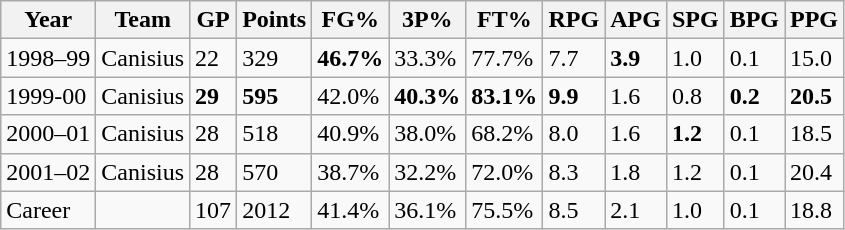<table class="wikitable">
<tr>
<th>Year</th>
<th>Team</th>
<th>GP</th>
<th>Points</th>
<th>FG%</th>
<th>3P%</th>
<th>FT%</th>
<th>RPG</th>
<th>APG</th>
<th>SPG</th>
<th>BPG</th>
<th>PPG</th>
</tr>
<tr>
<td>1998–99</td>
<td>Canisius</td>
<td>22</td>
<td>329</td>
<td><strong>46.7%</strong></td>
<td>33.3%</td>
<td>77.7%</td>
<td>7.7</td>
<td><strong>3.9</strong></td>
<td>1.0</td>
<td>0.1</td>
<td>15.0</td>
</tr>
<tr>
<td>1999-00</td>
<td>Canisius</td>
<td><strong>29</strong></td>
<td><strong>595</strong></td>
<td>42.0%</td>
<td><strong>40.3%</strong></td>
<td><strong>83.1%</strong></td>
<td><strong>9.9</strong></td>
<td>1.6</td>
<td>0.8</td>
<td><strong>0.2</strong></td>
<td><strong>20.5</strong></td>
</tr>
<tr>
<td>2000–01</td>
<td>Canisius</td>
<td>28</td>
<td>518</td>
<td>40.9%</td>
<td>38.0%</td>
<td>68.2%</td>
<td>8.0</td>
<td>1.6</td>
<td><strong>1.2</strong></td>
<td>0.1</td>
<td>18.5</td>
</tr>
<tr>
<td>2001–02</td>
<td>Canisius</td>
<td>28</td>
<td>570</td>
<td>38.7%</td>
<td>32.2%</td>
<td>72.0%</td>
<td>8.3</td>
<td>1.8</td>
<td>1.2</td>
<td>0.1</td>
<td>20.4</td>
</tr>
<tr>
<td>Career</td>
<td></td>
<td>107</td>
<td>2012</td>
<td>41.4%</td>
<td>36.1%</td>
<td>75.5%</td>
<td>8.5</td>
<td>2.1</td>
<td>1.0</td>
<td>0.1</td>
<td>18.8</td>
</tr>
</table>
